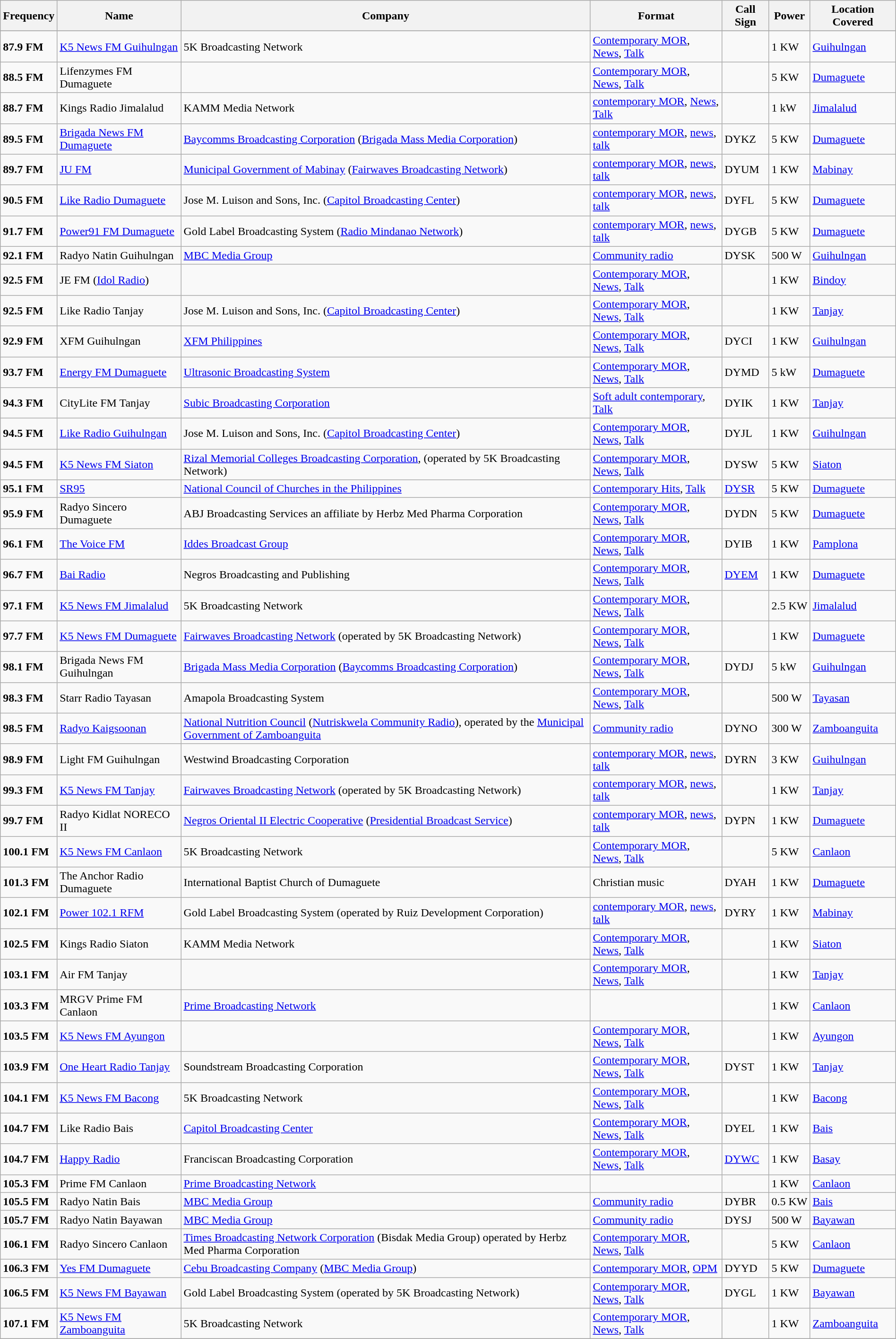<table class="sortable wikitable" style="width:100%">
<tr>
<th>Frequency</th>
<th>Name</th>
<th>Company</th>
<th>Format</th>
<th>Call Sign</th>
<th>Power</th>
<th>Location Covered</th>
</tr>
<tr>
</tr>
<tr>
<td><strong>87.9 FM</strong></td>
<td><a href='#'>K5 News FM Guihulngan</a></td>
<td>5K Broadcasting Network</td>
<td><a href='#'>Contemporary MOR</a>, <a href='#'>News</a>, <a href='#'>Talk</a></td>
<td></td>
<td>1 KW</td>
<td><a href='#'>Guihulngan</a></td>
</tr>
<tr>
<td><strong>88.5 FM</strong></td>
<td>Lifenzymes FM Dumaguete</td>
<td></td>
<td><a href='#'>Contemporary MOR</a>, <a href='#'>News</a>, <a href='#'>Talk</a></td>
<td></td>
<td>5 KW</td>
<td><a href='#'>Dumaguete</a></td>
</tr>
<tr>
<td><strong>88.7 FM</strong></td>
<td>Kings Radio Jimalalud</td>
<td>KAMM Media Network</td>
<td><a href='#'>contemporary MOR</a>, <a href='#'>News</a>, <a href='#'>Talk</a></td>
<td></td>
<td>1 kW</td>
<td><a href='#'>Jimalalud</a></td>
</tr>
<tr>
<td><strong>89.5 FM</strong></td>
<td><a href='#'>Brigada News FM Dumaguete</a></td>
<td><a href='#'>Baycomms Broadcasting Corporation</a> (<a href='#'>Brigada Mass Media Corporation</a>)</td>
<td><a href='#'>contemporary MOR</a>, <a href='#'>news</a>, <a href='#'>talk</a></td>
<td>DYKZ</td>
<td>5 KW</td>
<td><a href='#'>Dumaguete</a></td>
</tr>
<tr>
<td><strong>89.7 FM</strong></td>
<td><a href='#'>JU FM</a></td>
<td><a href='#'>Municipal Government of Mabinay</a> (<a href='#'>Fairwaves Broadcasting Network</a>)</td>
<td><a href='#'>contemporary MOR</a>, <a href='#'>news</a>, <a href='#'>talk</a></td>
<td>DYUM</td>
<td>1 KW</td>
<td><a href='#'>Mabinay</a></td>
</tr>
<tr>
<td><strong>90.5 FM</strong></td>
<td><a href='#'>Like Radio Dumaguete</a></td>
<td>Jose M. Luison and Sons, Inc. (<a href='#'>Capitol Broadcasting Center</a>)</td>
<td><a href='#'>contemporary MOR</a>, <a href='#'>news</a>, <a href='#'>talk</a></td>
<td>DYFL</td>
<td>5 KW</td>
<td><a href='#'>Dumaguete</a></td>
</tr>
<tr>
<td><strong>91.7 FM</strong></td>
<td><a href='#'>Power91 FM Dumaguete</a></td>
<td>Gold Label Broadcasting System (<a href='#'>Radio Mindanao Network</a>)</td>
<td><a href='#'>contemporary MOR</a>, <a href='#'>news</a>, <a href='#'>talk</a></td>
<td>DYGB</td>
<td>5 KW</td>
<td><a href='#'>Dumaguete</a></td>
</tr>
<tr>
<td><strong>92.1 FM</strong></td>
<td>Radyo Natin Guihulngan</td>
<td><a href='#'>MBC Media Group</a></td>
<td><a href='#'>Community radio</a></td>
<td>DYSK</td>
<td>500 W</td>
<td><a href='#'>Guihulngan</a></td>
</tr>
<tr>
<td><strong>92.5 FM</strong></td>
<td>JE FM (<a href='#'>Idol Radio</a>)</td>
<td></td>
<td><a href='#'>Contemporary MOR</a>, <a href='#'>News</a>, <a href='#'>Talk</a></td>
<td></td>
<td>1 KW</td>
<td><a href='#'>Bindoy</a></td>
</tr>
<tr>
<td><strong>92.5 FM</strong></td>
<td>Like Radio Tanjay</td>
<td>Jose M. Luison and Sons, Inc. (<a href='#'>Capitol Broadcasting Center</a>)</td>
<td><a href='#'>Contemporary MOR</a>, <a href='#'>News</a>, <a href='#'>Talk</a></td>
<td></td>
<td>1 KW</td>
<td><a href='#'>Tanjay</a></td>
</tr>
<tr>
<td><strong>92.9 FM</strong></td>
<td>XFM Guihulngan</td>
<td><a href='#'>XFM Philippines</a></td>
<td><a href='#'>Contemporary MOR</a>, <a href='#'>News</a>, <a href='#'>Talk</a></td>
<td>DYCI</td>
<td>1 KW</td>
<td><a href='#'>Guihulngan</a></td>
</tr>
<tr>
<td><strong>93.7 FM</strong></td>
<td><a href='#'>Energy FM Dumaguete</a></td>
<td><a href='#'>Ultrasonic Broadcasting System</a></td>
<td><a href='#'>Contemporary MOR</a>, <a href='#'>News</a>, <a href='#'>Talk</a></td>
<td>DYMD</td>
<td>5 kW</td>
<td><a href='#'>Dumaguete</a></td>
</tr>
<tr>
<td><strong>94.3 FM</strong></td>
<td>CityLite FM Tanjay</td>
<td><a href='#'>Subic Broadcasting Corporation</a></td>
<td><a href='#'>Soft adult contemporary</a>, <a href='#'>Talk</a></td>
<td>DYIK</td>
<td>1 KW</td>
<td><a href='#'>Tanjay</a></td>
</tr>
<tr>
<td><strong>94.5 FM</strong></td>
<td><a href='#'>Like Radio Guihulngan</a></td>
<td>Jose M. Luison and Sons, Inc. (<a href='#'>Capitol Broadcasting Center</a>)</td>
<td><a href='#'>Contemporary MOR</a>, <a href='#'>News</a>, <a href='#'>Talk</a></td>
<td>DYJL</td>
<td>1 KW</td>
<td><a href='#'>Guihulngan</a></td>
</tr>
<tr>
<td><strong>94.5 FM</strong></td>
<td><a href='#'>K5 News FM Siaton</a></td>
<td><a href='#'>Rizal Memorial Colleges Broadcasting Corporation</a>, (operated by 5K Broadcasting Network)</td>
<td><a href='#'>Contemporary MOR</a>, <a href='#'>News</a>, <a href='#'>Talk</a></td>
<td>DYSW</td>
<td>5 KW</td>
<td><a href='#'>Siaton</a></td>
</tr>
<tr>
<td><strong>95.1 FM</strong></td>
<td><a href='#'>SR95</a></td>
<td><a href='#'>National Council of Churches in the Philippines</a></td>
<td><a href='#'>Contemporary Hits</a>, <a href='#'>Talk</a></td>
<td><a href='#'>DYSR</a></td>
<td>5 KW</td>
<td><a href='#'>Dumaguete</a></td>
</tr>
<tr>
<td><strong>95.9 FM</strong></td>
<td>Radyo Sincero Dumaguete</td>
<td>ABJ Broadcasting Services an affiliate by Herbz Med Pharma Corporation</td>
<td><a href='#'>Contemporary MOR</a>, <a href='#'>News</a>, <a href='#'>Talk</a></td>
<td>DYDN</td>
<td>5 KW</td>
<td><a href='#'>Dumaguete</a></td>
</tr>
<tr>
<td><strong>96.1 FM</strong></td>
<td><a href='#'>The Voice FM</a></td>
<td><a href='#'>Iddes Broadcast Group</a></td>
<td><a href='#'>Contemporary MOR</a>, <a href='#'>News</a>, <a href='#'>Talk</a></td>
<td>DYIB</td>
<td>1 KW</td>
<td><a href='#'>Pamplona</a></td>
</tr>
<tr>
<td><strong>96.7 FM</strong></td>
<td><a href='#'>Bai Radio</a></td>
<td>Negros Broadcasting and Publishing</td>
<td><a href='#'>Contemporary MOR</a>, <a href='#'>News</a>, <a href='#'>Talk</a></td>
<td><a href='#'>DYEM</a></td>
<td>1 KW</td>
<td><a href='#'>Dumaguete</a></td>
</tr>
<tr>
<td><strong>97.1 FM</strong></td>
<td><a href='#'>K5 News FM Jimalalud</a></td>
<td>5K Broadcasting Network</td>
<td><a href='#'>Contemporary MOR</a>, <a href='#'>News</a>, <a href='#'>Talk</a></td>
<td></td>
<td>2.5 KW</td>
<td><a href='#'>Jimalalud</a></td>
</tr>
<tr>
<td><strong>97.7 FM</strong></td>
<td><a href='#'>K5 News FM Dumaguete</a></td>
<td><a href='#'>Fairwaves Broadcasting Network</a> (operated by 5K Broadcasting Network)</td>
<td><a href='#'>Contemporary MOR</a>, <a href='#'>News</a>, <a href='#'>Talk</a></td>
<td></td>
<td>1 KW</td>
<td><a href='#'>Dumaguete</a></td>
</tr>
<tr>
<td><strong>98.1 FM</strong></td>
<td>Brigada News FM Guihulngan</td>
<td><a href='#'>Brigada Mass Media Corporation</a> (<a href='#'>Baycomms Broadcasting Corporation</a>)</td>
<td><a href='#'>Contemporary MOR</a>, <a href='#'>News</a>, <a href='#'>Talk</a></td>
<td>DYDJ</td>
<td>5 kW</td>
<td><a href='#'>Guihulngan</a></td>
</tr>
<tr>
<td><strong>98.3 FM</strong></td>
<td>Starr Radio Tayasan</td>
<td>Amapola Broadcasting System</td>
<td><a href='#'>Contemporary MOR</a>, <a href='#'>News</a>, <a href='#'>Talk</a></td>
<td></td>
<td>500 W</td>
<td><a href='#'>Tayasan</a></td>
</tr>
<tr>
<td><strong>98.5 FM</strong></td>
<td><a href='#'>Radyo Kaigsoonan</a></td>
<td><a href='#'>National Nutrition Council</a> (<a href='#'>Nutriskwela Community Radio</a>), operated by the <a href='#'>Municipal Government of Zamboanguita</a></td>
<td><a href='#'>Community radio</a></td>
<td>DYNO</td>
<td>300 W</td>
<td><a href='#'>Zamboanguita</a></td>
</tr>
<tr>
<td><strong>98.9 FM</strong></td>
<td DYRN-FM>Light FM Guihulngan</td>
<td>Westwind Broadcasting Corporation</td>
<td><a href='#'>contemporary MOR</a>, <a href='#'>news</a>, <a href='#'>talk</a></td>
<td>DYRN</td>
<td>3 KW</td>
<td><a href='#'>Guihulngan</a></td>
</tr>
<tr>
<td><strong>99.3 FM</strong></td>
<td><a href='#'>K5 News FM Tanjay</a></td>
<td><a href='#'>Fairwaves Broadcasting Network</a> (operated by 5K Broadcasting Network)</td>
<td><a href='#'>contemporary MOR</a>, <a href='#'>news</a>, <a href='#'>talk</a></td>
<td></td>
<td>1 KW</td>
<td><a href='#'>Tanjay</a></td>
</tr>
<tr>
<td><strong>99.7 FM</strong></td>
<td>Radyo Kidlat NORECO II</td>
<td><a href='#'>Negros Oriental II Electric Cooperative</a> (<a href='#'>Presidential Broadcast Service</a>)</td>
<td><a href='#'>contemporary MOR</a>, <a href='#'>news</a>, <a href='#'>talk</a></td>
<td>DYPN</td>
<td>1 KW</td>
<td><a href='#'>Dumaguete</a></td>
</tr>
<tr>
<td><strong>100.1 FM</strong></td>
<td><a href='#'>K5 News FM Canlaon</a></td>
<td>5K Broadcasting Network</td>
<td><a href='#'>Contemporary MOR</a>, <a href='#'>News</a>, <a href='#'>Talk</a></td>
<td></td>
<td>5 KW</td>
<td><a href='#'>Canlaon</a></td>
</tr>
<tr>
<td><strong>101.3 FM</strong></td>
<td>The Anchor Radio Dumaguete</td>
<td>International Baptist Church of Dumaguete</td>
<td>Christian music</td>
<td>DYAH</td>
<td>1 KW</td>
<td><a href='#'>Dumaguete</a></td>
</tr>
<tr>
<td><strong>102.1 FM</strong></td>
<td><a href='#'>Power 102.1 RFM</a></td>
<td>Gold Label Broadcasting System (operated by Ruiz Development Corporation)</td>
<td><a href='#'>contemporary MOR</a>, <a href='#'>news</a>, <a href='#'>talk</a></td>
<td>DYRY</td>
<td>1 KW</td>
<td><a href='#'>Mabinay</a></td>
</tr>
<tr>
<td><strong>102.5 FM</strong></td>
<td>Kings Radio Siaton</td>
<td>KAMM Media Network</td>
<td><a href='#'>Contemporary MOR</a>, <a href='#'>News</a>, <a href='#'>Talk</a></td>
<td></td>
<td>1 KW</td>
<td><a href='#'>Siaton</a></td>
</tr>
<tr>
<td><strong>103.1 FM</strong></td>
<td>Air FM Tanjay</td>
<td></td>
<td><a href='#'>Contemporary MOR</a>, <a href='#'>News</a>, <a href='#'>Talk</a></td>
<td></td>
<td>1 KW</td>
<td><a href='#'>Tanjay</a></td>
</tr>
<tr>
<td><strong>103.3 FM</strong></td>
<td>MRGV Prime FM Canlaon</td>
<td><a href='#'>Prime Broadcasting Network</a></td>
<td></td>
<td></td>
<td>1 KW</td>
<td><a href='#'>Canlaon</a></td>
</tr>
<tr>
<td><strong>103.5 FM</strong></td>
<td><a href='#'>K5 News FM Ayungon</a></td>
<td></td>
<td><a href='#'>Contemporary MOR</a>, <a href='#'>News</a>, <a href='#'>Talk</a></td>
<td></td>
<td>1 KW</td>
<td><a href='#'>Ayungon</a></td>
</tr>
<tr>
<td><strong>103.9 FM</strong></td>
<td><a href='#'>One Heart Radio Tanjay</a></td>
<td>Soundstream Broadcasting Corporation</td>
<td><a href='#'>Contemporary MOR</a>, <a href='#'>News</a>, <a href='#'>Talk</a></td>
<td>DYST</td>
<td>1 KW</td>
<td><a href='#'>Tanjay</a></td>
</tr>
<tr>
<td><strong>104.1 FM</strong></td>
<td><a href='#'>K5 News FM Bacong</a></td>
<td>5K Broadcasting Network</td>
<td><a href='#'>Contemporary MOR</a>, <a href='#'>News</a>, <a href='#'>Talk</a></td>
<td></td>
<td>1 KW</td>
<td><a href='#'>Bacong</a></td>
</tr>
<tr>
<td><strong>104.7 FM</strong></td>
<td>Like Radio Bais</td>
<td><a href='#'>Capitol Broadcasting Center</a></td>
<td><a href='#'>Contemporary MOR</a>, <a href='#'>News</a>, <a href='#'>Talk</a></td>
<td>DYEL</td>
<td>1 KW</td>
<td><a href='#'>Bais</a></td>
</tr>
<tr>
<td><strong>104.7 FM</strong></td>
<td><a href='#'>Happy Radio</a></td>
<td>Franciscan Broadcasting Corporation</td>
<td><a href='#'>Contemporary MOR</a>, <a href='#'>News</a>, <a href='#'>Talk</a></td>
<td><a href='#'>DYWC</a></td>
<td>1 KW</td>
<td><a href='#'>Basay</a></td>
</tr>
<tr>
<td><strong>105.3 FM</strong></td>
<td>Prime FM Canlaon</td>
<td><a href='#'>Prime Broadcasting Network</a></td>
<td></td>
<td></td>
<td>1 KW</td>
<td><a href='#'>Canlaon</a></td>
</tr>
<tr>
<td><strong>105.5 FM</strong></td>
<td>Radyo Natin Bais</td>
<td><a href='#'>MBC Media Group</a></td>
<td><a href='#'>Community radio</a></td>
<td>DYBR</td>
<td>0.5 KW</td>
<td><a href='#'>Bais</a></td>
</tr>
<tr>
<td><strong>105.7 FM</strong></td>
<td>Radyo Natin Bayawan</td>
<td><a href='#'>MBC Media Group</a></td>
<td><a href='#'>Community radio</a></td>
<td>DYSJ</td>
<td>500 W</td>
<td><a href='#'>Bayawan</a></td>
</tr>
<tr>
<td><strong>106.1 FM</strong></td>
<td>Radyo Sincero Canlaon</td>
<td><a href='#'>Times Broadcasting Network Corporation</a> (Bisdak Media Group) operated by Herbz Med Pharma Corporation</td>
<td><a href='#'>Contemporary MOR</a>, <a href='#'>News</a>, <a href='#'>Talk</a></td>
<td></td>
<td>5 KW</td>
<td><a href='#'>Canlaon</a></td>
</tr>
<tr>
<td><strong>106.3 FM</strong></td>
<td><a href='#'>Yes FM Dumaguete</a></td>
<td><a href='#'>Cebu Broadcasting Company</a> (<a href='#'>MBC Media Group</a>)</td>
<td><a href='#'>Contemporary MOR</a>, <a href='#'>OPM</a></td>
<td>DYYD</td>
<td>5 KW</td>
<td><a href='#'>Dumaguete</a></td>
</tr>
<tr>
<td><strong>106.5 FM</strong></td>
<td><a href='#'>K5 News FM Bayawan</a></td>
<td>Gold Label Broadcasting System (operated by 5K Broadcasting Network)</td>
<td><a href='#'>Contemporary MOR</a>, <a href='#'>News</a>, <a href='#'>Talk</a></td>
<td>DYGL</td>
<td>1 KW</td>
<td><a href='#'>Bayawan</a></td>
</tr>
<tr>
<td><strong>107.1 FM</strong></td>
<td><a href='#'>K5 News FM Zamboanguita</a></td>
<td>5K Broadcasting Network</td>
<td><a href='#'>Contemporary MOR</a>, <a href='#'>News</a>, <a href='#'>Talk</a></td>
<td></td>
<td>1 KW</td>
<td><a href='#'>Zamboanguita</a></td>
</tr>
<tr>
</tr>
</table>
